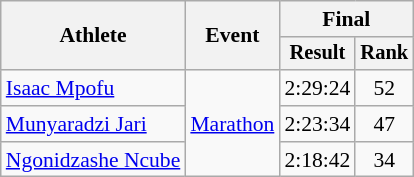<table class="wikitable" style="font-size:90%">
<tr>
<th rowspan="2">Athlete</th>
<th rowspan="2">Event</th>
<th colspan="2">Final</th>
</tr>
<tr style="font-size:95%">
<th>Result</th>
<th>Rank</th>
</tr>
<tr style=text-align:center>
<td style=text-align:left><a href='#'>Isaac Mpofu</a></td>
<td style=text-align:left rowspan=3><a href='#'>Marathon</a></td>
<td>2:29:24</td>
<td>52</td>
</tr>
<tr style=text-align:center>
<td style=text-align:left><a href='#'>Munyaradzi Jari</a></td>
<td>2:23:34</td>
<td>47</td>
</tr>
<tr style=text-align:center>
<td style=text-align:left><a href='#'>Ngonidzashe Ncube</a></td>
<td>2:18:42</td>
<td>34</td>
</tr>
</table>
